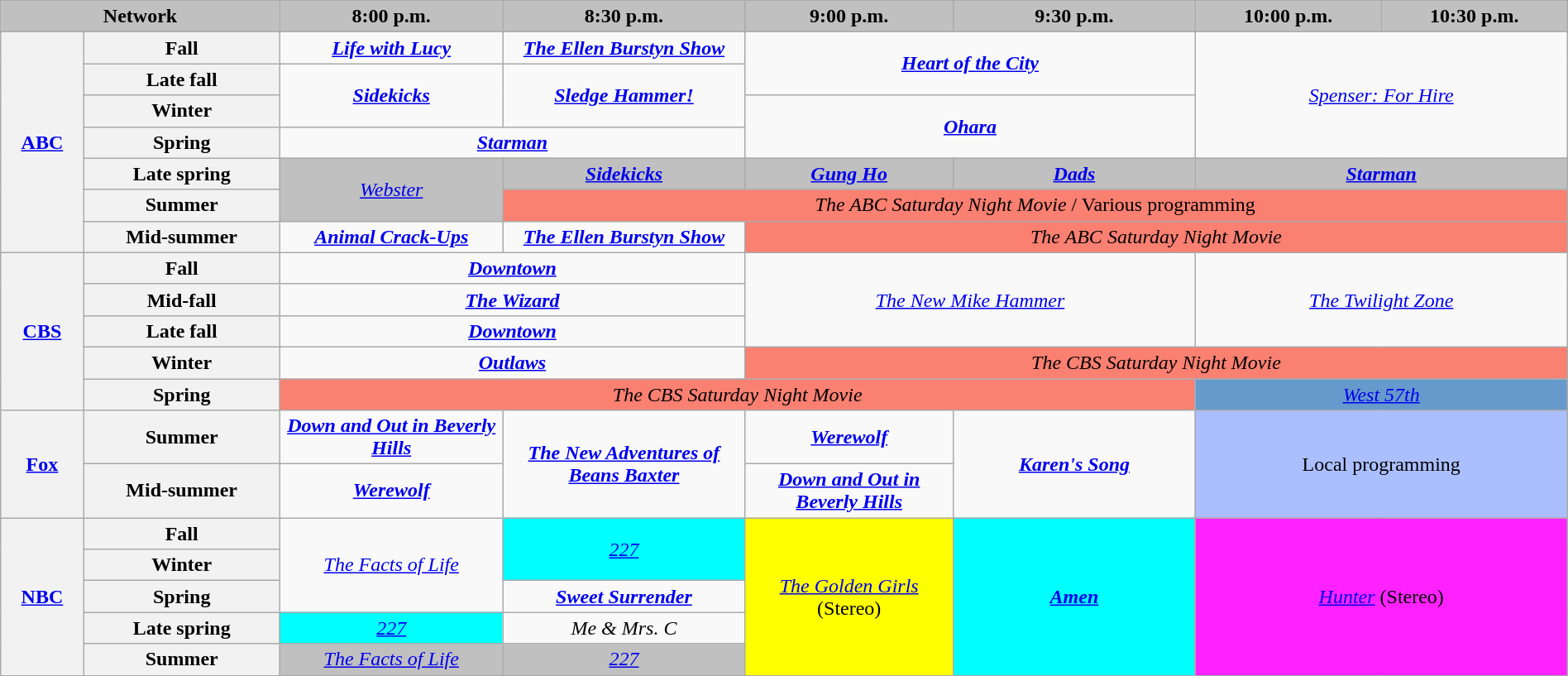<table class="wikitable" style="width:100%;margin-right:0;text-align:center">
<tr>
<th colspan="2" style="background-color:#C0C0C0;text-align:center;width:15%">Network</th>
<th style="background-color:#C0C0C0;text-align:center;width:12%">8:00 p.m.</th>
<th style="background-color:#C0C0C0;text-align:center;width:13%">8:30 p.m.</th>
<th style="background-color:#C0C0C0;text-align:center;width:11.2%">9:00 p.m.</th>
<th style="background-color:#C0C0C0;text-align:center;width:13%">9:30 p.m.</th>
<th style="background-color:#C0C0C0;text-align:center;width:10%">10:00 p.m.</th>
<th style="background-color:#C0C0C0;text-align:center;width:10%">10:30 p.m.</th>
</tr>
<tr>
<th rowspan="7"><a href='#'>ABC</a></th>
<th>Fall</th>
<td><strong><em><a href='#'>Life with Lucy</a></em></strong></td>
<td><strong><em><a href='#'>The Ellen Burstyn Show</a></em></strong></td>
<td rowspan="2" colspan="2"><strong><em><a href='#'>Heart of the City</a></em></strong></td>
<td rowspan="4" colspan="2"><em><a href='#'>Spenser: For Hire</a></em></td>
</tr>
<tr>
<th>Late fall</th>
<td rowspan="2"><strong><em><a href='#'>Sidekicks</a></em></strong></td>
<td rowspan="2"><strong><em><a href='#'>Sledge Hammer!</a></em></strong></td>
</tr>
<tr>
<th>Winter</th>
<td rowspan="2" colspan="2"><strong><em><a href='#'>Ohara</a></em></strong></td>
</tr>
<tr>
<th>Spring</th>
<td colspan="2"><strong><em><a href='#'>Starman</a></em></strong></td>
</tr>
<tr>
<th>Late spring</th>
<td rowspan="2" style="background:#C0C0C0;"><em><a href='#'>Webster</a></em> </td>
<td style="background:#C0C0C0;"><strong><em><a href='#'>Sidekicks</a></em></strong> </td>
<td style="background:#C0C0C0;"><strong><em><a href='#'>Gung Ho</a></em></strong> </td>
<td style="background:#C0C0C0;"><strong><em><a href='#'>Dads</a></em></strong> </td>
<td colspan="2" style="background:#C0C0C0;"><strong><em><a href='#'>Starman</a></em></strong> </td>
</tr>
<tr>
<th>Summer</th>
<td style="background:#FA8072;" colspan="5"><em>The ABC Saturday Night Movie</em> / Various programming</td>
</tr>
<tr>
<th>Mid-summer</th>
<td><strong><em><a href='#'>Animal Crack-Ups</a></em></strong></td>
<td><strong><em><a href='#'>The Ellen Burstyn Show</a></em></strong></td>
<td style="background:#FA8072;" colspan="4"><em>The ABC Saturday Night Movie</em></td>
</tr>
<tr>
<th rowspan="5"><a href='#'>CBS</a></th>
<th>Fall</th>
<td colspan="2"><strong><em><a href='#'>Downtown</a></em></strong></td>
<td rowspan="3" colspan="2"><em><a href='#'>The New Mike Hammer</a></em></td>
<td rowspan="3" colspan="2"><em><a href='#'>The Twilight Zone</a></em></td>
</tr>
<tr>
<th>Mid-fall</th>
<td colspan="2"><strong><em><a href='#'>The Wizard</a></em></strong></td>
</tr>
<tr>
<th>Late fall</th>
<td colspan="2"><strong><em><a href='#'>Downtown</a></em></strong></td>
</tr>
<tr>
<th>Winter</th>
<td colspan="2"><strong><em><a href='#'>Outlaws</a></em></strong></td>
<td style="background:#FA8072;" colspan="4"><em>The CBS Saturday Night Movie</em></td>
</tr>
<tr>
<th>Spring</th>
<td style="background:#FA8072;" colspan="4"><em>The CBS Saturday Night Movie</em></td>
<td colspan="2" style="background:#6699CC;"><em><a href='#'>West 57th</a></em></td>
</tr>
<tr>
<th rowspan="2"><a href='#'>Fox</a></th>
<th>Summer<br></th>
<td><strong><em><a href='#'>Down and Out in Beverly Hills</a></em></strong></td>
<td rowspan="2"><strong><em><a href='#'>The New Adventures of Beans Baxter</a></em></strong></td>
<td><strong><em><a href='#'>Werewolf</a></em></strong></td>
<td rowspan="2"><strong><em><a href='#'>Karen's Song</a></em></strong></td>
<td style="background:#abbfff;" rowspan="2" colspan="2">Local programming</td>
</tr>
<tr>
<th>Mid-summer</th>
<td><strong><em><a href='#'>Werewolf</a></em></strong></td>
<td><strong><em><a href='#'>Down and Out in Beverly Hills</a></em></strong></td>
</tr>
<tr>
<th rowspan="5"><a href='#'>NBC</a></th>
<th>Fall</th>
<td rowspan="3"><em><a href='#'>The Facts of Life</a></em></td>
<td rowspan="2" style="background:#00FFFF"><em><a href='#'>227</a></em> </td>
<td style="background:#FFFF00" rowspan="5"><em><a href='#'>The Golden Girls</a></em><br>(Stereo) </td>
<td style="background:#00FFFF" rowspan="5"><strong><em><a href='#'>Amen</a></em></strong> </td>
<td style="background:#FF22FF" rowspan="5" colspan="2"><em><a href='#'>Hunter</a></em> (Stereo) </td>
</tr>
<tr>
<th>Winter</th>
</tr>
<tr>
<th>Spring</th>
<td><strong><em><a href='#'>Sweet Surrender</a></em></strong></td>
</tr>
<tr>
<th>Late spring</th>
<td style="background:#00FFFF"><em><a href='#'>227</a></em> </td>
<td><em>Me & Mrs. C</em></td>
</tr>
<tr>
<th>Summer</th>
<td style="background:#C0C0C0;"><em><a href='#'>The Facts of Life</a></em> </td>
<td style="background:#C0C0C0;"><em><a href='#'>227</a></em> </td>
</tr>
</table>
